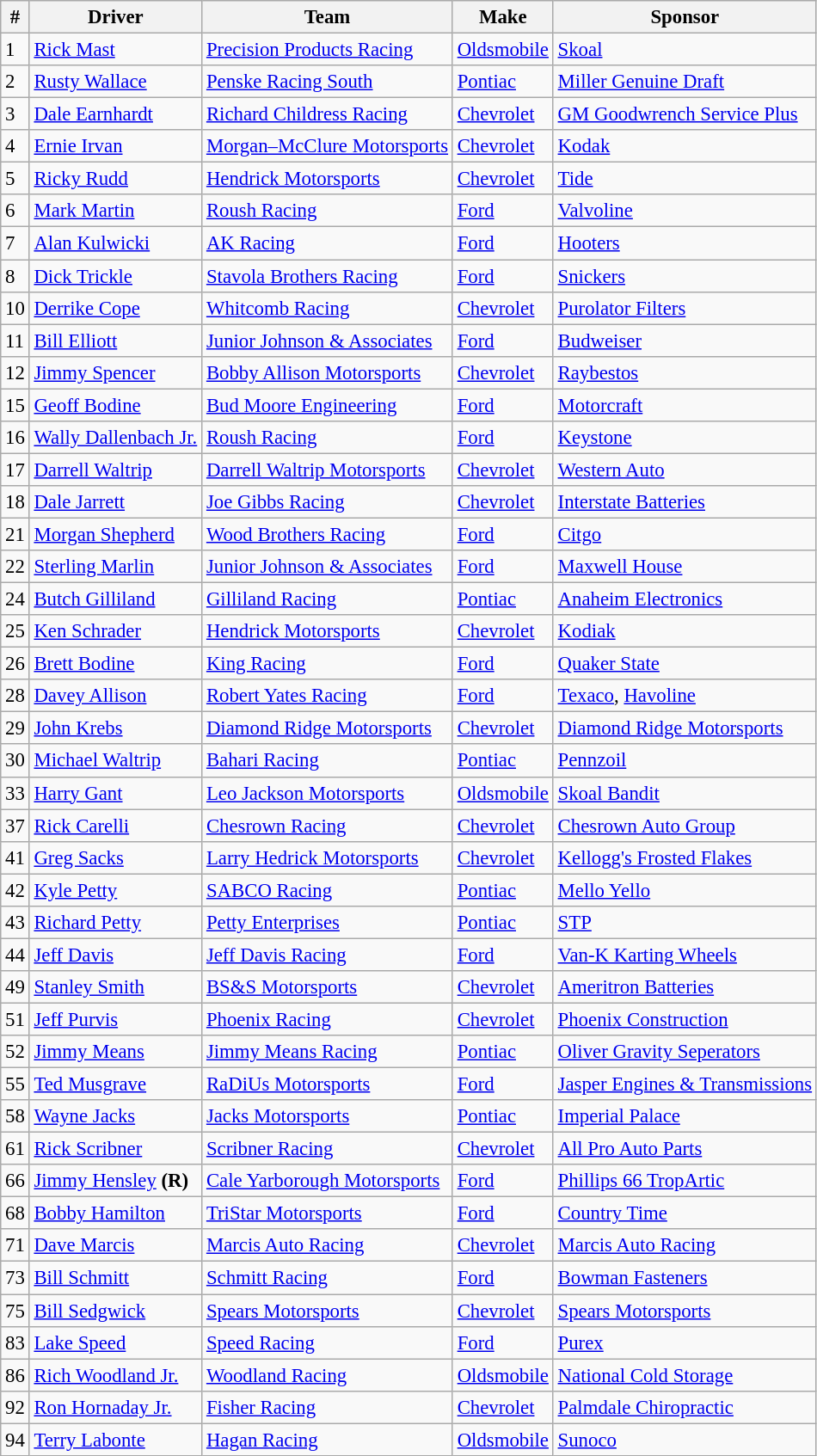<table class="wikitable" style="font-size:95%">
<tr>
<th>#</th>
<th>Driver</th>
<th>Team</th>
<th>Make</th>
<th>Sponsor</th>
</tr>
<tr>
<td>1</td>
<td><a href='#'>Rick Mast</a></td>
<td><a href='#'>Precision Products Racing</a></td>
<td><a href='#'>Oldsmobile</a></td>
<td><a href='#'>Skoal</a></td>
</tr>
<tr>
<td>2</td>
<td><a href='#'>Rusty Wallace</a></td>
<td><a href='#'>Penske Racing South</a></td>
<td><a href='#'>Pontiac</a></td>
<td><a href='#'>Miller Genuine Draft</a></td>
</tr>
<tr>
<td>3</td>
<td><a href='#'>Dale Earnhardt</a></td>
<td><a href='#'>Richard Childress Racing</a></td>
<td><a href='#'>Chevrolet</a></td>
<td><a href='#'>GM Goodwrench Service Plus</a></td>
</tr>
<tr>
<td>4</td>
<td><a href='#'>Ernie Irvan</a></td>
<td><a href='#'>Morgan–McClure Motorsports</a></td>
<td><a href='#'>Chevrolet</a></td>
<td><a href='#'>Kodak</a></td>
</tr>
<tr>
<td>5</td>
<td><a href='#'>Ricky Rudd</a></td>
<td><a href='#'>Hendrick Motorsports</a></td>
<td><a href='#'>Chevrolet</a></td>
<td><a href='#'>Tide</a></td>
</tr>
<tr>
<td>6</td>
<td><a href='#'>Mark Martin</a></td>
<td><a href='#'>Roush Racing</a></td>
<td><a href='#'>Ford</a></td>
<td><a href='#'>Valvoline</a></td>
</tr>
<tr>
<td>7</td>
<td><a href='#'>Alan Kulwicki</a></td>
<td><a href='#'>AK Racing</a></td>
<td><a href='#'>Ford</a></td>
<td><a href='#'>Hooters</a></td>
</tr>
<tr>
<td>8</td>
<td><a href='#'>Dick Trickle</a></td>
<td><a href='#'>Stavola Brothers Racing</a></td>
<td><a href='#'>Ford</a></td>
<td><a href='#'>Snickers</a></td>
</tr>
<tr>
<td>10</td>
<td><a href='#'>Derrike Cope</a></td>
<td><a href='#'>Whitcomb Racing</a></td>
<td><a href='#'>Chevrolet</a></td>
<td><a href='#'>Purolator Filters</a></td>
</tr>
<tr>
<td>11</td>
<td><a href='#'>Bill Elliott</a></td>
<td><a href='#'>Junior Johnson & Associates</a></td>
<td><a href='#'>Ford</a></td>
<td><a href='#'>Budweiser</a></td>
</tr>
<tr>
<td>12</td>
<td><a href='#'>Jimmy Spencer</a></td>
<td><a href='#'>Bobby Allison Motorsports</a></td>
<td><a href='#'>Chevrolet</a></td>
<td><a href='#'>Raybestos</a></td>
</tr>
<tr>
<td>15</td>
<td><a href='#'>Geoff Bodine</a></td>
<td><a href='#'>Bud Moore Engineering</a></td>
<td><a href='#'>Ford</a></td>
<td><a href='#'>Motorcraft</a></td>
</tr>
<tr>
<td>16</td>
<td><a href='#'>Wally Dallenbach Jr.</a></td>
<td><a href='#'>Roush Racing</a></td>
<td><a href='#'>Ford</a></td>
<td><a href='#'>Keystone</a></td>
</tr>
<tr>
<td>17</td>
<td><a href='#'>Darrell Waltrip</a></td>
<td><a href='#'>Darrell Waltrip Motorsports</a></td>
<td><a href='#'>Chevrolet</a></td>
<td><a href='#'>Western Auto</a></td>
</tr>
<tr>
<td>18</td>
<td><a href='#'>Dale Jarrett</a></td>
<td><a href='#'>Joe Gibbs Racing</a></td>
<td><a href='#'>Chevrolet</a></td>
<td><a href='#'>Interstate Batteries</a></td>
</tr>
<tr>
<td>21</td>
<td><a href='#'>Morgan Shepherd</a></td>
<td><a href='#'>Wood Brothers Racing</a></td>
<td><a href='#'>Ford</a></td>
<td><a href='#'>Citgo</a></td>
</tr>
<tr>
<td>22</td>
<td><a href='#'>Sterling Marlin</a></td>
<td><a href='#'>Junior Johnson & Associates</a></td>
<td><a href='#'>Ford</a></td>
<td><a href='#'>Maxwell House</a></td>
</tr>
<tr>
<td>24</td>
<td><a href='#'>Butch Gilliland</a></td>
<td><a href='#'>Gilliland Racing</a></td>
<td><a href='#'>Pontiac</a></td>
<td><a href='#'>Anaheim Electronics</a></td>
</tr>
<tr>
<td>25</td>
<td><a href='#'>Ken Schrader</a></td>
<td><a href='#'>Hendrick Motorsports</a></td>
<td><a href='#'>Chevrolet</a></td>
<td><a href='#'>Kodiak</a></td>
</tr>
<tr>
<td>26</td>
<td><a href='#'>Brett Bodine</a></td>
<td><a href='#'>King Racing</a></td>
<td><a href='#'>Ford</a></td>
<td><a href='#'>Quaker State</a></td>
</tr>
<tr>
<td>28</td>
<td><a href='#'>Davey Allison</a></td>
<td><a href='#'>Robert Yates Racing</a></td>
<td><a href='#'>Ford</a></td>
<td><a href='#'>Texaco</a>, <a href='#'>Havoline</a></td>
</tr>
<tr>
<td>29</td>
<td><a href='#'>John Krebs</a></td>
<td><a href='#'>Diamond Ridge Motorsports</a></td>
<td><a href='#'>Chevrolet</a></td>
<td><a href='#'>Diamond Ridge Motorsports</a></td>
</tr>
<tr>
<td>30</td>
<td><a href='#'>Michael Waltrip</a></td>
<td><a href='#'>Bahari Racing</a></td>
<td><a href='#'>Pontiac</a></td>
<td><a href='#'>Pennzoil</a></td>
</tr>
<tr>
<td>33</td>
<td><a href='#'>Harry Gant</a></td>
<td><a href='#'>Leo Jackson Motorsports</a></td>
<td><a href='#'>Oldsmobile</a></td>
<td><a href='#'>Skoal Bandit</a></td>
</tr>
<tr>
<td>37</td>
<td><a href='#'>Rick Carelli</a></td>
<td><a href='#'>Chesrown Racing</a></td>
<td><a href='#'>Chevrolet</a></td>
<td><a href='#'>Chesrown Auto Group</a></td>
</tr>
<tr>
<td>41</td>
<td><a href='#'>Greg Sacks</a></td>
<td><a href='#'>Larry Hedrick Motorsports</a></td>
<td><a href='#'>Chevrolet</a></td>
<td><a href='#'>Kellogg's Frosted Flakes</a></td>
</tr>
<tr>
<td>42</td>
<td><a href='#'>Kyle Petty</a></td>
<td><a href='#'>SABCO Racing</a></td>
<td><a href='#'>Pontiac</a></td>
<td><a href='#'>Mello Yello</a></td>
</tr>
<tr>
<td>43</td>
<td><a href='#'>Richard Petty</a></td>
<td><a href='#'>Petty Enterprises</a></td>
<td><a href='#'>Pontiac</a></td>
<td><a href='#'>STP</a></td>
</tr>
<tr>
<td>44</td>
<td><a href='#'>Jeff Davis</a></td>
<td><a href='#'>Jeff Davis Racing</a></td>
<td><a href='#'>Ford</a></td>
<td><a href='#'>Van-K Karting Wheels</a></td>
</tr>
<tr>
<td>49</td>
<td><a href='#'>Stanley Smith</a></td>
<td><a href='#'>BS&S Motorsports</a></td>
<td><a href='#'>Chevrolet</a></td>
<td><a href='#'>Ameritron Batteries</a></td>
</tr>
<tr>
<td>51</td>
<td><a href='#'>Jeff Purvis</a></td>
<td><a href='#'>Phoenix Racing</a></td>
<td><a href='#'>Chevrolet</a></td>
<td><a href='#'>Phoenix Construction</a></td>
</tr>
<tr>
<td>52</td>
<td><a href='#'>Jimmy Means</a></td>
<td><a href='#'>Jimmy Means Racing</a></td>
<td><a href='#'>Pontiac</a></td>
<td><a href='#'>Oliver Gravity Seperators</a></td>
</tr>
<tr>
<td>55</td>
<td><a href='#'>Ted Musgrave</a></td>
<td><a href='#'>RaDiUs Motorsports</a></td>
<td><a href='#'>Ford</a></td>
<td><a href='#'>Jasper Engines & Transmissions</a></td>
</tr>
<tr>
<td>58</td>
<td><a href='#'>Wayne Jacks</a></td>
<td><a href='#'>Jacks Motorsports</a></td>
<td><a href='#'>Pontiac</a></td>
<td><a href='#'>Imperial Palace</a></td>
</tr>
<tr>
<td>61</td>
<td><a href='#'>Rick Scribner</a></td>
<td><a href='#'>Scribner Racing</a></td>
<td><a href='#'>Chevrolet</a></td>
<td><a href='#'>All Pro Auto Parts</a></td>
</tr>
<tr>
<td>66</td>
<td><a href='#'>Jimmy Hensley</a> <strong>(R)</strong></td>
<td><a href='#'>Cale Yarborough Motorsports</a></td>
<td><a href='#'>Ford</a></td>
<td><a href='#'>Phillips 66 TropArtic</a></td>
</tr>
<tr>
<td>68</td>
<td><a href='#'>Bobby Hamilton</a></td>
<td><a href='#'>TriStar Motorsports</a></td>
<td><a href='#'>Ford</a></td>
<td><a href='#'>Country Time</a></td>
</tr>
<tr>
<td>71</td>
<td><a href='#'>Dave Marcis</a></td>
<td><a href='#'>Marcis Auto Racing</a></td>
<td><a href='#'>Chevrolet</a></td>
<td><a href='#'>Marcis Auto Racing</a></td>
</tr>
<tr>
<td>73</td>
<td><a href='#'>Bill Schmitt</a></td>
<td><a href='#'>Schmitt Racing</a></td>
<td><a href='#'>Ford</a></td>
<td><a href='#'>Bowman Fasteners</a></td>
</tr>
<tr>
<td>75</td>
<td><a href='#'>Bill Sedgwick</a></td>
<td><a href='#'>Spears Motorsports</a></td>
<td><a href='#'>Chevrolet</a></td>
<td><a href='#'>Spears Motorsports</a></td>
</tr>
<tr>
<td>83</td>
<td><a href='#'>Lake Speed</a></td>
<td><a href='#'>Speed Racing</a></td>
<td><a href='#'>Ford</a></td>
<td><a href='#'>Purex</a></td>
</tr>
<tr>
<td>86</td>
<td><a href='#'>Rich Woodland Jr.</a></td>
<td><a href='#'>Woodland Racing</a></td>
<td><a href='#'>Oldsmobile</a></td>
<td><a href='#'>National Cold Storage</a></td>
</tr>
<tr>
<td>92</td>
<td><a href='#'>Ron Hornaday Jr.</a></td>
<td><a href='#'>Fisher Racing</a></td>
<td><a href='#'>Chevrolet</a></td>
<td><a href='#'>Palmdale Chiropractic</a></td>
</tr>
<tr>
<td>94</td>
<td><a href='#'>Terry Labonte</a></td>
<td><a href='#'>Hagan Racing</a></td>
<td><a href='#'>Oldsmobile</a></td>
<td><a href='#'>Sunoco</a></td>
</tr>
</table>
